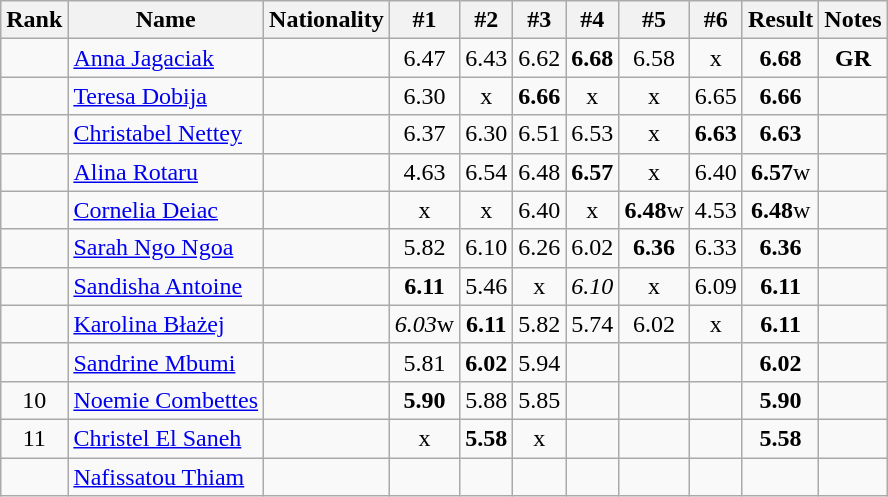<table class="wikitable sortable" style="text-align:center">
<tr>
<th>Rank</th>
<th>Name</th>
<th>Nationality</th>
<th>#1</th>
<th>#2</th>
<th>#3</th>
<th>#4</th>
<th>#5</th>
<th>#6</th>
<th>Result</th>
<th>Notes</th>
</tr>
<tr>
<td></td>
<td align=left><a href='#'>Anna Jagaciak</a></td>
<td align=left></td>
<td>6.47</td>
<td>6.43</td>
<td>6.62</td>
<td><strong>6.68</strong></td>
<td>6.58</td>
<td>x</td>
<td><strong>6.68</strong></td>
<td><strong>GR</strong></td>
</tr>
<tr>
<td></td>
<td align=left><a href='#'>Teresa Dobija</a></td>
<td align=left></td>
<td>6.30</td>
<td>x</td>
<td><strong>6.66</strong></td>
<td>x</td>
<td>x</td>
<td>6.65</td>
<td><strong>6.66</strong></td>
<td></td>
</tr>
<tr>
<td></td>
<td align=left><a href='#'>Christabel Nettey</a></td>
<td align=left></td>
<td>6.37</td>
<td>6.30</td>
<td>6.51</td>
<td>6.53</td>
<td>x</td>
<td><strong>6.63</strong></td>
<td><strong>6.63</strong></td>
<td></td>
</tr>
<tr>
<td></td>
<td align=left><a href='#'>Alina Rotaru</a></td>
<td align=left></td>
<td>4.63</td>
<td>6.54</td>
<td>6.48</td>
<td><strong>6.57</strong></td>
<td>x</td>
<td>6.40</td>
<td><strong>6.57</strong>w</td>
<td></td>
</tr>
<tr>
<td></td>
<td align=left><a href='#'>Cornelia Deiac</a></td>
<td align=left></td>
<td>x</td>
<td>x</td>
<td>6.40</td>
<td>x</td>
<td><strong>6.48</strong>w</td>
<td>4.53</td>
<td><strong>6.48</strong>w</td>
<td></td>
</tr>
<tr>
<td></td>
<td align=left><a href='#'>Sarah Ngo Ngoa</a></td>
<td align=left></td>
<td>5.82</td>
<td>6.10</td>
<td>6.26</td>
<td>6.02</td>
<td><strong>6.36</strong></td>
<td>6.33</td>
<td><strong>6.36</strong></td>
<td></td>
</tr>
<tr>
<td></td>
<td align=left><a href='#'>Sandisha Antoine</a></td>
<td align=left></td>
<td><strong>6.11</strong></td>
<td>5.46</td>
<td>x</td>
<td><em>6.10</em></td>
<td>x</td>
<td>6.09</td>
<td><strong>6.11</strong></td>
<td></td>
</tr>
<tr>
<td></td>
<td align=left><a href='#'>Karolina Błażej</a></td>
<td align=left></td>
<td><em>6.03</em>w</td>
<td><strong>6.11</strong></td>
<td>5.82</td>
<td>5.74</td>
<td>6.02</td>
<td>x</td>
<td><strong>6.11</strong></td>
<td></td>
</tr>
<tr>
<td></td>
<td align=left><a href='#'>Sandrine Mbumi</a></td>
<td align=left></td>
<td>5.81</td>
<td><strong>6.02</strong></td>
<td>5.94</td>
<td></td>
<td></td>
<td></td>
<td><strong>6.02</strong></td>
<td></td>
</tr>
<tr>
<td>10</td>
<td align=left><a href='#'>Noemie Combettes</a></td>
<td align=left></td>
<td><strong>5.90</strong></td>
<td>5.88</td>
<td>5.85</td>
<td></td>
<td></td>
<td></td>
<td><strong>5.90</strong></td>
<td></td>
</tr>
<tr>
<td>11</td>
<td align=left><a href='#'>Christel El Saneh</a></td>
<td align=left></td>
<td>x</td>
<td><strong>5.58</strong></td>
<td>x</td>
<td></td>
<td></td>
<td></td>
<td><strong>5.58</strong></td>
<td></td>
</tr>
<tr>
<td></td>
<td align=left><a href='#'>Nafissatou Thiam</a></td>
<td align=left></td>
<td></td>
<td></td>
<td></td>
<td></td>
<td></td>
<td></td>
<td><strong></strong></td>
<td></td>
</tr>
</table>
